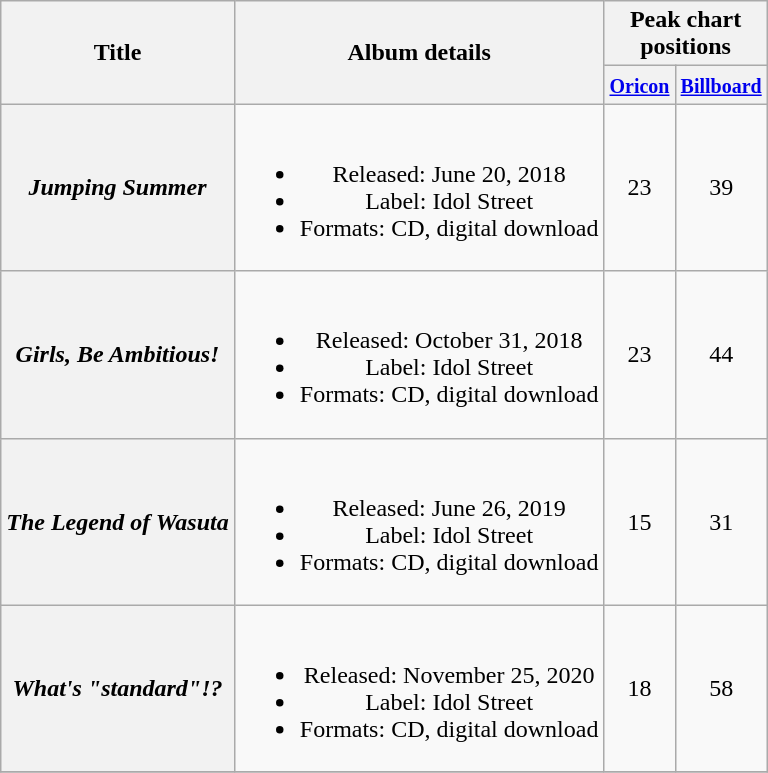<table class="wikitable plainrowheaders" style="text-align:center;">
<tr>
<th scope="col" rowspan="2">Title</th>
<th scope="col" rowspan="2">Album details</th>
<th scope="col" colspan="2">Peak chart positions</th>
</tr>
<tr>
<th scope="col" style="width:2.5em;"><small><a href='#'>Oricon</a></small></th>
<th scope="col" style="width:2.5em;"><small><a href='#'>Billboard</a></small></th>
</tr>
<tr>
<th scope="row"><em>Jumping Summer</em></th>
<td><br><ul><li>Released: June 20, 2018</li><li>Label: Idol Street</li><li>Formats: CD, digital download</li></ul></td>
<td>23</td>
<td>39</td>
</tr>
<tr>
<th scope="row"><em>Girls, Be Ambitious!</em></th>
<td><br><ul><li>Released: October 31, 2018</li><li>Label: Idol Street</li><li>Formats: CD, digital download</li></ul></td>
<td>23</td>
<td>44</td>
</tr>
<tr>
<th scope="row"><em>The Legend of Wasuta</em></th>
<td><br><ul><li>Released: June 26, 2019</li><li>Label: Idol Street</li><li>Formats: CD, digital download</li></ul></td>
<td>15</td>
<td>31</td>
</tr>
<tr>
<th scope="row"><em>What's "standard"!?</em></th>
<td><br><ul><li>Released: November 25, 2020</li><li>Label: Idol Street</li><li>Formats: CD, digital download</li></ul></td>
<td>18</td>
<td>58</td>
</tr>
<tr>
</tr>
</table>
